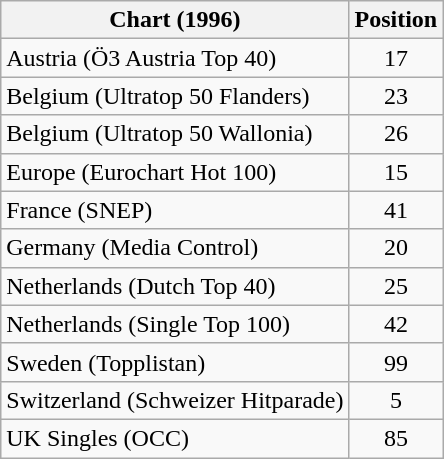<table class="wikitable sortable">
<tr>
<th>Chart (1996)</th>
<th>Position</th>
</tr>
<tr>
<td>Austria (Ö3 Austria Top 40)</td>
<td align="center">17</td>
</tr>
<tr>
<td>Belgium (Ultratop 50 Flanders)</td>
<td align="center">23</td>
</tr>
<tr>
<td>Belgium (Ultratop 50 Wallonia)</td>
<td align="center">26</td>
</tr>
<tr>
<td>Europe (Eurochart Hot 100)</td>
<td align="center">15</td>
</tr>
<tr>
<td>France (SNEP)</td>
<td align="center">41</td>
</tr>
<tr>
<td>Germany (Media Control)</td>
<td align="center">20</td>
</tr>
<tr>
<td>Netherlands (Dutch Top 40)</td>
<td align="center">25</td>
</tr>
<tr>
<td>Netherlands (Single Top 100)</td>
<td align="center">42</td>
</tr>
<tr>
<td>Sweden (Topplistan)</td>
<td align="center">99</td>
</tr>
<tr>
<td>Switzerland (Schweizer Hitparade)</td>
<td align="center">5</td>
</tr>
<tr>
<td>UK Singles (OCC)</td>
<td align="center">85</td>
</tr>
</table>
